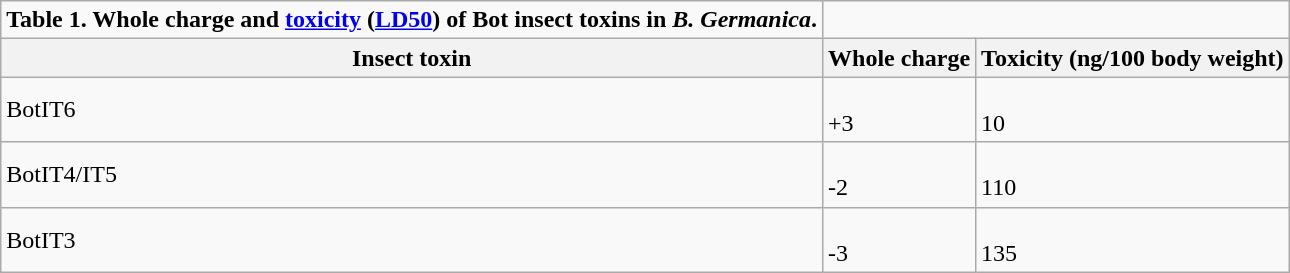<table class="wikitable">
<tr>
<td><strong> Table 1. Whole charge and <a href='#'>toxicity</a> (<a href='#'>LD50</a>) of Bot insect toxins in <em>B. Germanica</em>. </strong></td>
</tr>
<tr>
<th>Insect toxin</th>
<th>Whole charge</th>
<th>Toxicity (ng/100 body weight)</th>
</tr>
<tr>
<td>BotIT6</td>
<td><br>+3</td>
<td><br>10</td>
</tr>
<tr>
<td>BotIT4/IT5</td>
<td><br>-2</td>
<td><br>110</td>
</tr>
<tr>
<td>BotIT3</td>
<td><br>-3</td>
<td><br>135</td>
</tr>
</table>
